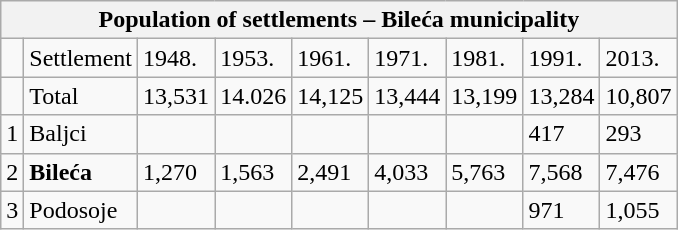<table class="wikitable">
<tr>
<th colspan="9">Population of settlements – Bileća municipality</th>
</tr>
<tr>
<td></td>
<td>Settlement</td>
<td>1948.</td>
<td>1953.</td>
<td>1961.</td>
<td>1971.</td>
<td>1981.</td>
<td>1991.</td>
<td>2013.</td>
</tr>
<tr>
<td></td>
<td>Total</td>
<td>13,531</td>
<td>14.026</td>
<td>14,125</td>
<td>13,444</td>
<td>13,199</td>
<td>13,284</td>
<td>10,807</td>
</tr>
<tr>
<td>1</td>
<td>Baljci</td>
<td></td>
<td></td>
<td></td>
<td></td>
<td></td>
<td>417</td>
<td>293</td>
</tr>
<tr>
<td>2</td>
<td><strong>Bileća</strong></td>
<td>1,270</td>
<td>1,563</td>
<td>2,491</td>
<td>4,033</td>
<td>5,763</td>
<td>7,568</td>
<td>7,476</td>
</tr>
<tr>
<td>3</td>
<td>Podosoje</td>
<td></td>
<td></td>
<td></td>
<td></td>
<td></td>
<td>971</td>
<td>1,055</td>
</tr>
</table>
